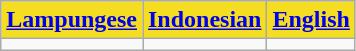<table class="wikitable" style="text-align:center;">
<tr>
<th style="background-color:#F5DE21;"><a href='#'>Lampungese</a></th>
<th style="background-color:#F5DE21;"><a href='#'>Indonesian</a></th>
<th style="background-color:#F5DE21;"><a href='#'>English</a></th>
</tr>
<tr>
<td></td>
<td></td>
<td></td>
</tr>
</table>
